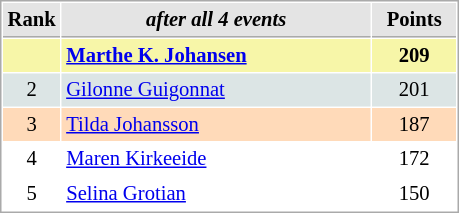<table cellspacing="1" cellpadding="3" style="border:1px solid #AAAAAA;font-size:86%">
<tr style="background-color: #E4E4E4;">
<th style="border-bottom:1px solid #AAAAAA; width: 10px;">Rank</th>
<th style="border-bottom:1px solid #AAAAAA; width: 200px;"><em>after all 4 events</em></th>
<th style="border-bottom:1px solid #AAAAAA; width: 50px;">Points</th>
</tr>
<tr style="background:#f7f6a8;">
<td style="text-align:center"></td>
<td> <strong><a href='#'>Marthe K. Johansen</a></strong></td>
<td align=center><strong>209</strong></td>
</tr>
<tr style="background:#dce5e5;">
<td align=center>2</td>
<td> <a href='#'>Gilonne Guigonnat</a></td>
<td align=center>201</td>
</tr>
<tr style="background:#ffdab9;">
<td align=center>3</td>
<td> <a href='#'>Tildа Johansson</a></td>
<td align=center>187</td>
</tr>
<tr>
<td align=center>4</td>
<td> <a href='#'>Maren Kirkeeide</a></td>
<td align=center>172</td>
</tr>
<tr>
<td align=center>5</td>
<td> <a href='#'>Selina Grotian</a></td>
<td align=center>150</td>
</tr>
</table>
